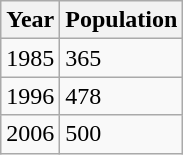<table class="wikitable">
<tr>
<th>Year</th>
<th>Population</th>
</tr>
<tr>
<td>1985</td>
<td>365</td>
</tr>
<tr>
<td>1996</td>
<td>478</td>
</tr>
<tr>
<td>2006</td>
<td>500</td>
</tr>
</table>
